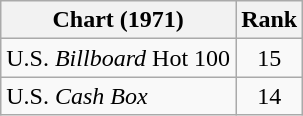<table class="wikitable sortable">
<tr>
<th align="left">Chart (1971)</th>
<th style="text-align:center;">Rank</th>
</tr>
<tr>
<td>U.S. <em>Billboard</em> Hot 100</td>
<td style="text-align:center;">15</td>
</tr>
<tr>
<td>U.S. <em>Cash Box</em></td>
<td style="text-align:center;">14</td>
</tr>
</table>
